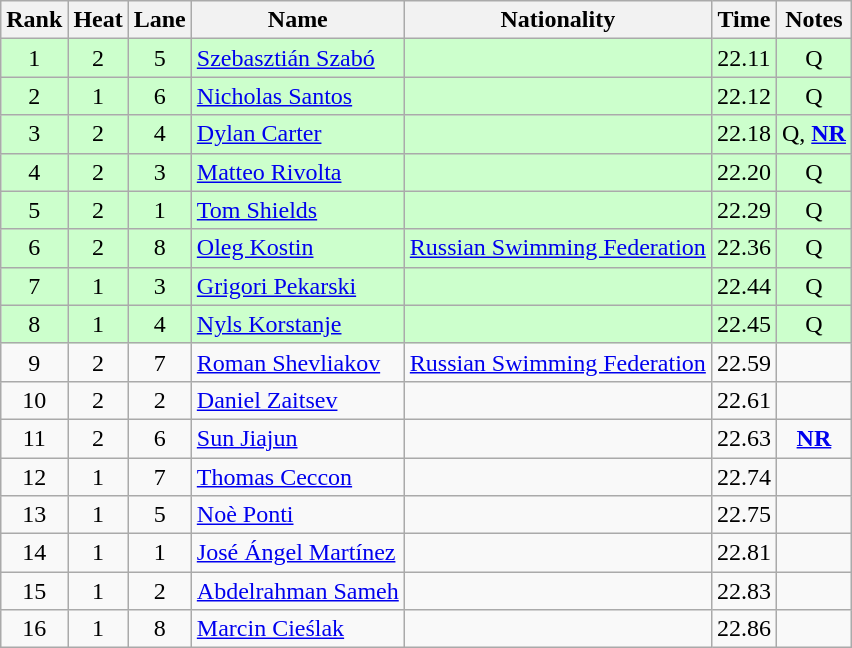<table class="wikitable sortable" style="text-align:center">
<tr>
<th>Rank</th>
<th>Heat</th>
<th>Lane</th>
<th>Name</th>
<th>Nationality</th>
<th>Time</th>
<th>Notes</th>
</tr>
<tr bgcolor=ccffcc>
<td>1</td>
<td>2</td>
<td>5</td>
<td align=left><a href='#'>Szebasztián Szabó</a></td>
<td align=left></td>
<td>22.11</td>
<td>Q</td>
</tr>
<tr bgcolor=ccffcc>
<td>2</td>
<td>1</td>
<td>6</td>
<td align=left><a href='#'>Nicholas Santos</a></td>
<td align=left></td>
<td>22.12</td>
<td>Q</td>
</tr>
<tr bgcolor=ccffcc>
<td>3</td>
<td>2</td>
<td>4</td>
<td align=left><a href='#'>Dylan Carter</a></td>
<td align=left></td>
<td>22.18</td>
<td>Q, <strong><a href='#'>NR</a></strong></td>
</tr>
<tr bgcolor=ccffcc>
<td>4</td>
<td>2</td>
<td>3</td>
<td align=left><a href='#'>Matteo Rivolta</a></td>
<td align=left></td>
<td>22.20</td>
<td>Q</td>
</tr>
<tr bgcolor=ccffcc>
<td>5</td>
<td>2</td>
<td>1</td>
<td align=left><a href='#'>Tom Shields</a></td>
<td align=left></td>
<td>22.29</td>
<td>Q</td>
</tr>
<tr bgcolor=ccffcc>
<td>6</td>
<td>2</td>
<td>8</td>
<td align=left><a href='#'>Oleg Kostin</a></td>
<td align=left><a href='#'>Russian Swimming Federation</a></td>
<td>22.36</td>
<td>Q</td>
</tr>
<tr bgcolor=ccffcc>
<td>7</td>
<td>1</td>
<td>3</td>
<td align=left><a href='#'>Grigori Pekarski</a></td>
<td align=left></td>
<td>22.44</td>
<td>Q</td>
</tr>
<tr bgcolor=ccffcc>
<td>8</td>
<td>1</td>
<td>4</td>
<td align=left><a href='#'>Nyls Korstanje</a></td>
<td align=left></td>
<td>22.45</td>
<td>Q</td>
</tr>
<tr>
<td>9</td>
<td>2</td>
<td>7</td>
<td align=left><a href='#'>Roman Shevliakov</a></td>
<td align=left><a href='#'>Russian Swimming Federation</a></td>
<td>22.59</td>
<td></td>
</tr>
<tr>
<td>10</td>
<td>2</td>
<td>2</td>
<td align=left><a href='#'>Daniel Zaitsev</a></td>
<td align=left></td>
<td>22.61</td>
<td></td>
</tr>
<tr>
<td>11</td>
<td>2</td>
<td>6</td>
<td align=left><a href='#'>Sun Jiajun</a></td>
<td align=left></td>
<td>22.63</td>
<td><strong><a href='#'>NR</a></strong></td>
</tr>
<tr>
<td>12</td>
<td>1</td>
<td>7</td>
<td align=left><a href='#'>Thomas Ceccon</a></td>
<td align=left></td>
<td>22.74</td>
<td></td>
</tr>
<tr>
<td>13</td>
<td>1</td>
<td>5</td>
<td align=left><a href='#'>Noè Ponti</a></td>
<td align=left></td>
<td>22.75</td>
<td></td>
</tr>
<tr>
<td>14</td>
<td>1</td>
<td>1</td>
<td align=left><a href='#'>José Ángel Martínez</a></td>
<td align=left></td>
<td>22.81</td>
<td></td>
</tr>
<tr>
<td>15</td>
<td>1</td>
<td>2</td>
<td align=left><a href='#'>Abdelrahman Sameh</a></td>
<td align=left></td>
<td>22.83</td>
<td></td>
</tr>
<tr>
<td>16</td>
<td>1</td>
<td>8</td>
<td align=left><a href='#'>Marcin Cieślak</a></td>
<td align=left></td>
<td>22.86</td>
<td></td>
</tr>
</table>
